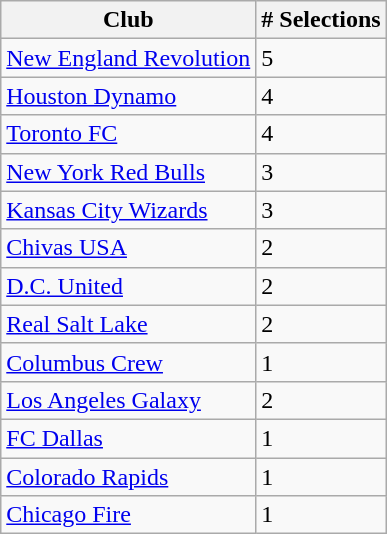<table class="wikitable">
<tr>
<th class="unsortable">Club</th>
<th class="unsortable"># Selections</th>
</tr>
<tr>
<td><a href='#'>New England Revolution</a></td>
<td>5</td>
</tr>
<tr>
<td><a href='#'>Houston Dynamo</a></td>
<td>4</td>
</tr>
<tr>
<td><a href='#'>Toronto FC</a></td>
<td>4</td>
</tr>
<tr>
<td><a href='#'>New York Red Bulls</a></td>
<td>3</td>
</tr>
<tr>
<td><a href='#'>Kansas City Wizards</a></td>
<td>3</td>
</tr>
<tr>
<td><a href='#'>Chivas USA</a></td>
<td>2</td>
</tr>
<tr>
<td><a href='#'>D.C. United</a></td>
<td>2</td>
</tr>
<tr>
<td><a href='#'>Real Salt Lake</a></td>
<td>2</td>
</tr>
<tr>
<td><a href='#'>Columbus Crew</a></td>
<td>1</td>
</tr>
<tr>
<td><a href='#'>Los Angeles Galaxy</a></td>
<td>2</td>
</tr>
<tr>
<td><a href='#'>FC Dallas</a></td>
<td>1</td>
</tr>
<tr>
<td><a href='#'>Colorado Rapids</a></td>
<td>1</td>
</tr>
<tr>
<td><a href='#'>Chicago Fire</a></td>
<td>1</td>
</tr>
</table>
